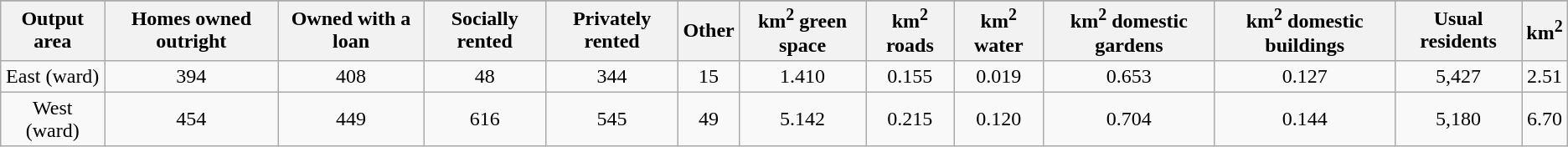<table class="wikitable">
<tr>
</tr>
<tr>
<th>Output area</th>
<th>Homes owned outright</th>
<th>Owned with a loan</th>
<th>Socially rented</th>
<th>Privately rented</th>
<th>Other</th>
<th>km<sup>2</sup> green space</th>
<th>km<sup>2</sup> roads</th>
<th>km<sup>2</sup> water</th>
<th>km<sup>2</sup> domestic gardens</th>
<th>km<sup>2</sup> domestic buildings</th>
<th>Usual residents</th>
<th>km<sup>2</sup></th>
</tr>
<tr align=center>
<td>East (ward)</td>
<td>394</td>
<td>408</td>
<td>48</td>
<td>344</td>
<td>15</td>
<td>1.410</td>
<td>0.155</td>
<td>0.019</td>
<td>0.653</td>
<td>0.127</td>
<td>5,427</td>
<td>2.51</td>
</tr>
<tr align=center>
<td>West (ward)</td>
<td>454</td>
<td>449</td>
<td>616</td>
<td>545</td>
<td>49</td>
<td>5.142</td>
<td>0.215</td>
<td>0.120</td>
<td>0.704</td>
<td>0.144</td>
<td>5,180</td>
<td>6.70</td>
</tr>
</table>
